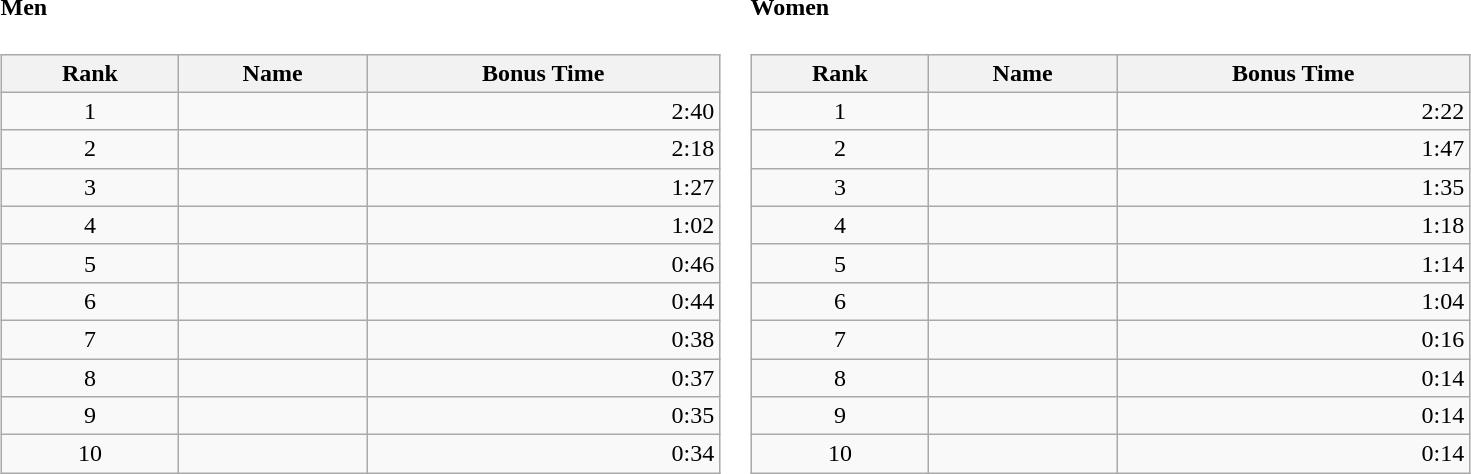<table border="0">
<tr>
<td valign="top"><br><h4>Men</h4><table class="wikitable" style="width:30em;margin-bottom:0;">
<tr>
<th scope="col">Rank</th>
<th scope="col">Name</th>
<th scope="col">Bonus Time</th>
</tr>
<tr>
<td style="text-align:center;">1</td>
<td>  </td>
<td align="right">2:40</td>
</tr>
<tr>
<td style="text-align:center;">2</td>
<td></td>
<td align="right">2:18</td>
</tr>
<tr>
<td style="text-align:center;">3</td>
<td></td>
<td align="right">1:27</td>
</tr>
<tr>
<td style="text-align:center;">4</td>
<td></td>
<td align="right">1:02</td>
</tr>
<tr>
<td style="text-align:center;">5</td>
<td></td>
<td align="right">0:46</td>
</tr>
<tr>
<td style="text-align:center;">6</td>
<td></td>
<td align="right">0:44</td>
</tr>
<tr>
<td style="text-align:center;">7</td>
<td></td>
<td align="right">0:38</td>
</tr>
<tr>
<td style="text-align:center;">8</td>
<td></td>
<td align="right">0:37</td>
</tr>
<tr>
<td style="text-align:center;">9</td>
<td></td>
<td align="right">0:35</td>
</tr>
<tr>
<td style="text-align:center;">10</td>
<td></td>
<td align="right">0:34</td>
</tr>
</table>
</td>
<td><br><h4>Women</h4><table class="wikitable" style="width:30em;margin-bottom:0;">
<tr>
<th scope="col">Rank</th>
<th scope="col">Name</th>
<th scope="col">Bonus Time</th>
</tr>
<tr>
<td style="text-align:center;">1</td>
<td> </td>
<td align="right">2:22</td>
</tr>
<tr>
<td style="text-align:center;">2</td>
<td> </td>
<td align="right">1:47</td>
</tr>
<tr>
<td style="text-align:center;">3</td>
<td></td>
<td align="right">1:35</td>
</tr>
<tr>
<td style="text-align:center;">4</td>
<td></td>
<td align="right">1:18</td>
</tr>
<tr>
<td style="text-align:center;">5</td>
<td></td>
<td align="right">1:14</td>
</tr>
<tr>
<td style="text-align:center;">6</td>
<td></td>
<td align="right">1:04</td>
</tr>
<tr>
<td style="text-align:center;">7</td>
<td></td>
<td align="right">0:16</td>
</tr>
<tr>
<td style="text-align:center;">8</td>
<td></td>
<td align="right">0:14</td>
</tr>
<tr>
<td style="text-align:center;">9</td>
<td></td>
<td align="right">0:14</td>
</tr>
<tr>
<td style="text-align:center;">10</td>
<td></td>
<td align="right">0:14</td>
</tr>
</table>
</td>
</tr>
</table>
